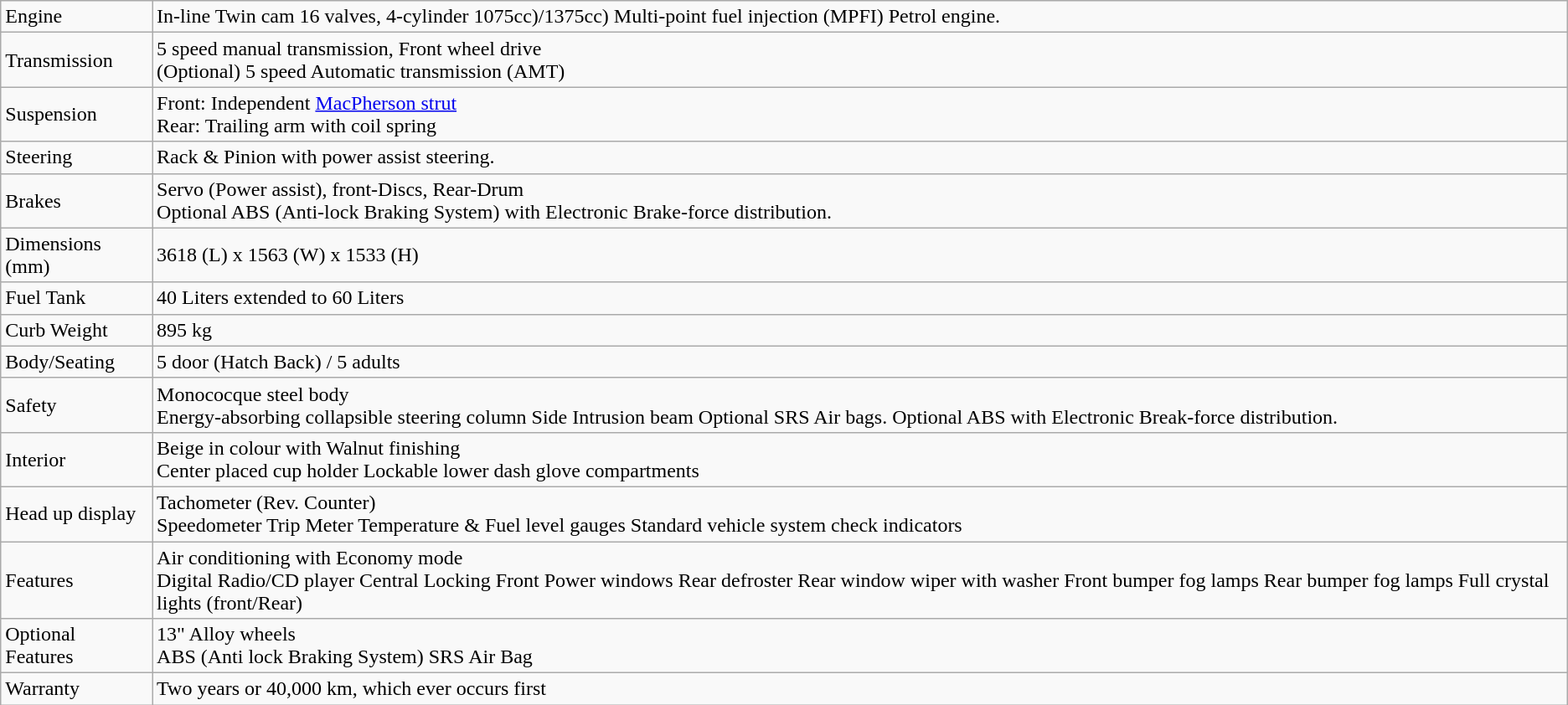<table class="wikitable">
<tr>
<td>Engine</td>
<td>In-line Twin cam 16 valves, 4-cylinder 1075cc)/1375cc) Multi-point fuel injection (MPFI) Petrol engine.</td>
</tr>
<tr>
<td>Transmission</td>
<td>5 speed manual transmission, Front wheel drive<br>(Optional) 5 speed Automatic transmission (AMT)</td>
</tr>
<tr>
<td>Suspension</td>
<td>Front: Independent <a href='#'>MacPherson strut</a><br>Rear: Trailing arm with coil spring</td>
</tr>
<tr>
<td>Steering</td>
<td>Rack & Pinion with power assist steering.</td>
</tr>
<tr>
<td>Brakes</td>
<td>Servo (Power assist), front-Discs, Rear-Drum<br>Optional ABS (Anti-lock Braking System) with Electronic Brake-force distribution.</td>
</tr>
<tr>
<td>Dimensions (mm)</td>
<td>3618 (L) x 1563 (W) x 1533 (H)</td>
</tr>
<tr>
<td>Fuel Tank</td>
<td>40 Liters extended to 60 Liters</td>
</tr>
<tr>
<td>Curb Weight</td>
<td>895 kg</td>
</tr>
<tr>
<td>Body/Seating</td>
<td>5 door (Hatch Back) / 5 adults</td>
</tr>
<tr>
<td>Safety</td>
<td>Monococque steel body<br>Energy-absorbing collapsible steering column 
Side Intrusion beam
Optional SRS Air bags.
Optional ABS with Electronic Break-force distribution.</td>
</tr>
<tr>
<td>Interior</td>
<td>Beige in colour with Walnut finishing<br>Center placed cup holder 
Lockable lower dash glove compartments</td>
</tr>
<tr>
<td>Head up display</td>
<td>Tachometer (Rev. Counter)<br>Speedometer 
Trip Meter 
Temperature & Fuel level gauges
Standard vehicle system check indicators</td>
</tr>
<tr>
<td>Features</td>
<td>Air conditioning with Economy mode<br>Digital Radio/CD player 
Central Locking 
Front Power windows 
Rear defroster 
Rear window wiper with washer 
Front bumper fog lamps Rear bumper fog lamps 
Full crystal lights (front/Rear)</td>
</tr>
<tr>
<td>Optional Features</td>
<td>13" Alloy wheels<br>ABS (Anti lock Braking System) 
SRS Air Bag</td>
</tr>
<tr>
<td>Warranty</td>
<td>Two years or 40,000 km, which ever occurs first</td>
</tr>
</table>
